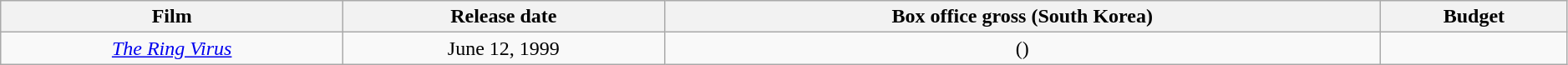<table class="wikitable sortable" width=99% border="1" style="text-align: center;">
<tr>
<th>Film</th>
<th>Release date</th>
<th>Box office gross (South Korea)</th>
<th>Budget</th>
</tr>
<tr>
<td><em><a href='#'>The Ring Virus</a></em></td>
<td>June 12, 1999</td>
<td> ()</td>
<td></td>
</tr>
</table>
